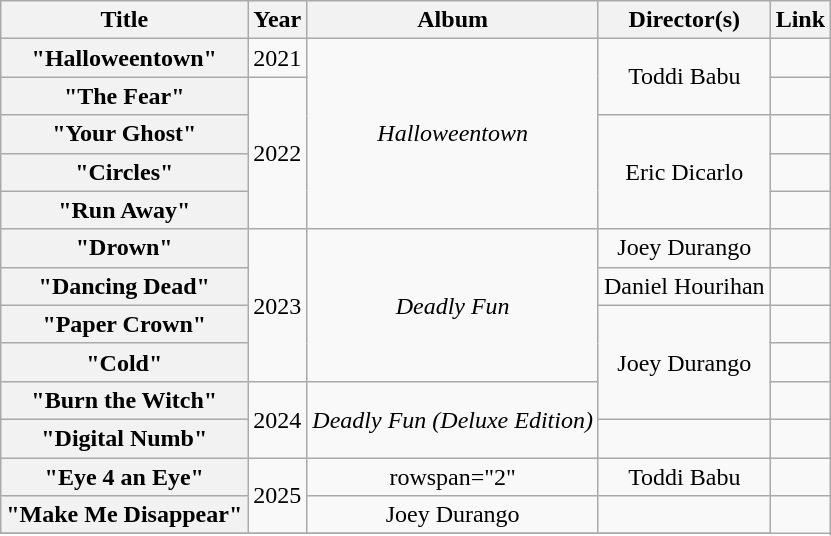<table class="wikitable plainrowheaders" style="text-align:center;">
<tr>
<th scope="col">Title</th>
<th scope="col">Year</th>
<th scope="col">Album</th>
<th scope="col">Director(s)</th>
<th scope="col">Link</th>
</tr>
<tr>
<th scope="row">"Halloweentown"</th>
<td>2021</td>
<td rowspan="5"><em>Halloweentown</em></td>
<td rowspan="2">Toddi Babu</td>
<td></td>
</tr>
<tr>
<th scope="row">"The Fear"</th>
<td rowspan="4">2022</td>
<td></td>
</tr>
<tr>
<th scope="row">"Your Ghost"</th>
<td rowspan="3">Eric Dicarlo</td>
<td></td>
</tr>
<tr>
<th scope="row">"Circles"</th>
<td></td>
</tr>
<tr>
<th scope="row">"Run Away"</th>
<td></td>
</tr>
<tr>
<th scope="row">"Drown"</th>
<td rowspan="4">2023</td>
<td rowspan="4"><em>Deadly Fun</em></td>
<td>Joey Durango</td>
<td></td>
</tr>
<tr>
<th scope="row">"Dancing Dead"</th>
<td>Daniel Hourihan</td>
<td></td>
</tr>
<tr>
<th scope="row">"Paper Crown"</th>
<td rowspan="3">Joey Durango</td>
<td></td>
</tr>
<tr>
<th scope="row">"Cold"</th>
<td></td>
</tr>
<tr>
<th scope="row">"Burn the Witch"</th>
<td rowspan="2">2024</td>
<td rowspan="2"><em>Deadly Fun (Deluxe Edition)</em></td>
<td></td>
</tr>
<tr>
<th scope="row">"Digital Numb"</th>
<td></td>
<td></td>
</tr>
<tr>
<th scope="row">"Eye 4 an Eye"</th>
<td rowspan="2">2025</td>
<td>rowspan="2" </td>
<td>Toddi Babu</td>
<td></td>
</tr>
<tr>
<th scope="row">"Make Me Disappear"</th>
<td>Joey Durango</td>
<td></td>
</tr>
<tr>
</tr>
</table>
